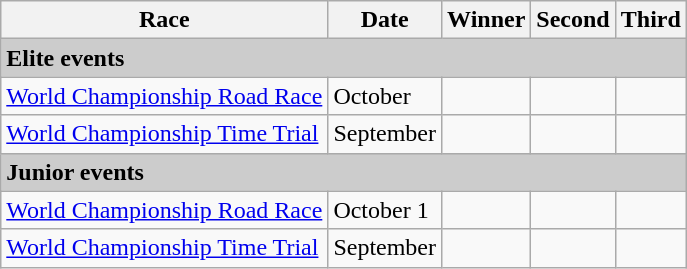<table class="wikitable">
<tr>
<th>Race</th>
<th>Date</th>
<th>Winner</th>
<th>Second</th>
<th>Third</th>
</tr>
<tr bgcolor="#cccccc">
<td colspan=5><strong>Elite events</strong></td>
</tr>
<tr>
<td><a href='#'>World Championship Road Race</a></td>
<td>October</td>
<td></td>
<td></td>
<td></td>
</tr>
<tr>
<td><a href='#'>World Championship Time Trial</a></td>
<td>September</td>
<td></td>
<td></td>
<td></td>
</tr>
<tr bgcolor="#cccccc">
<td colspan=5><strong>Junior events</strong></td>
</tr>
<tr>
<td><a href='#'>World Championship Road Race</a></td>
<td>October 1</td>
<td></td>
<td></td>
<td></td>
</tr>
<tr>
<td><a href='#'>World Championship Time Trial</a></td>
<td>September</td>
<td></td>
<td></td>
<td></td>
</tr>
</table>
